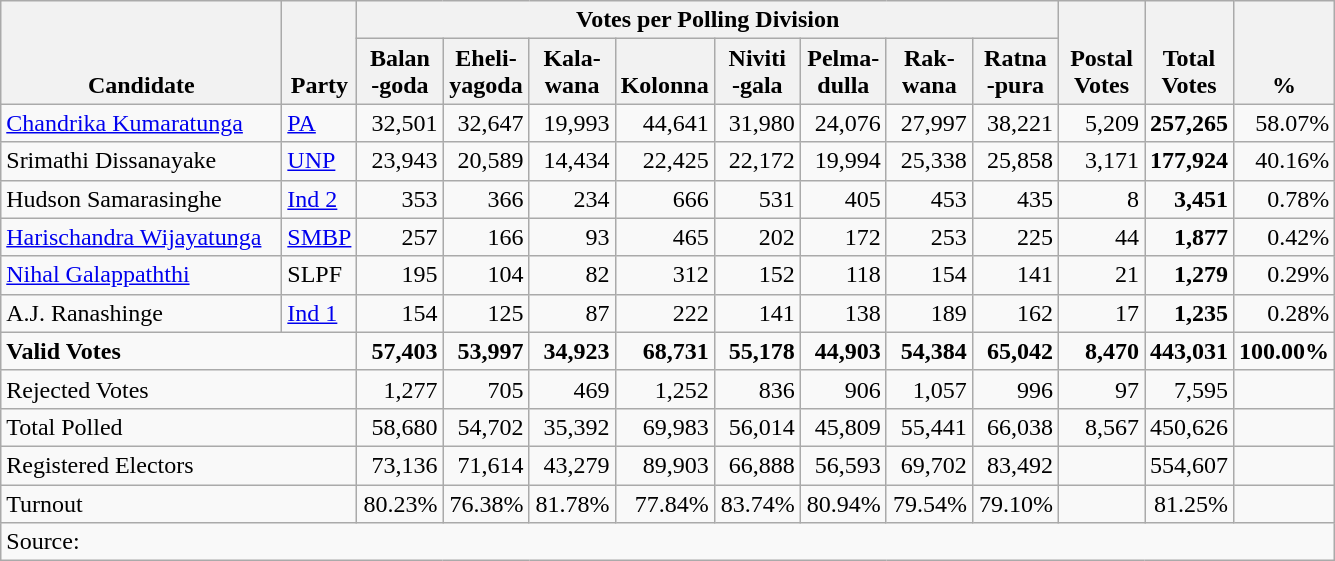<table class="wikitable" border="1" style="text-align:right;">
<tr>
<th align=left valign=bottom rowspan=2 width="180">Candidate</th>
<th align=left valign=bottom rowspan=2 width="40">Party</th>
<th colspan=8>Votes per Polling Division</th>
<th align=center valign=bottom rowspan=2 width="50">Postal<br>Votes</th>
<th align=center valign=bottom rowspan=2 width="50">Total Votes</th>
<th align=center valign=bottom rowspan=2 width="50">%</th>
</tr>
<tr>
<th align=center valign=bottom width="50">Balan<br>-goda</th>
<th align=center valign=bottom width="50">Eheli-<br>yagoda</th>
<th align=center valign=bottom width="50">Kala-<br>wana</th>
<th align=center valign=bottom width="50">Kolonna</th>
<th align=center valign=bottom width="50">Niviti<br>-gala</th>
<th align=center valign=bottom width="50">Pelma-<br>dulla</th>
<th align=center valign=bottom width="50">Rak-<br>wana</th>
<th align=center valign=bottom width="50">Ratna<br>-pura</th>
</tr>
<tr>
<td align=left><a href='#'>Chandrika Kumaratunga</a></td>
<td align=left><a href='#'>PA</a></td>
<td>32,501</td>
<td>32,647</td>
<td>19,993</td>
<td>44,641</td>
<td>31,980</td>
<td>24,076</td>
<td>27,997</td>
<td>38,221</td>
<td>5,209</td>
<td><strong>257,265</strong></td>
<td>58.07%</td>
</tr>
<tr>
<td align=left>Srimathi Dissanayake</td>
<td align=left><a href='#'>UNP</a></td>
<td>23,943</td>
<td>20,589</td>
<td>14,434</td>
<td>22,425</td>
<td>22,172</td>
<td>19,994</td>
<td>25,338</td>
<td>25,858</td>
<td>3,171</td>
<td><strong>177,924</strong></td>
<td>40.16%</td>
</tr>
<tr>
<td align=left>Hudson Samarasinghe</td>
<td align=left><a href='#'>Ind 2</a></td>
<td>353</td>
<td>366</td>
<td>234</td>
<td>666</td>
<td>531</td>
<td>405</td>
<td>453</td>
<td>435</td>
<td>8</td>
<td><strong>3,451</strong></td>
<td>0.78%</td>
</tr>
<tr>
<td align=left><a href='#'>Harischandra Wijayatunga</a></td>
<td align=left><a href='#'>SMBP</a></td>
<td>257</td>
<td>166</td>
<td>93</td>
<td>465</td>
<td>202</td>
<td>172</td>
<td>253</td>
<td>225</td>
<td>44</td>
<td><strong>1,877</strong></td>
<td>0.42%</td>
</tr>
<tr>
<td align=left><a href='#'>Nihal Galappaththi</a></td>
<td align=left>SLPF</td>
<td>195</td>
<td>104</td>
<td>82</td>
<td>312</td>
<td>152</td>
<td>118</td>
<td>154</td>
<td>141</td>
<td>21</td>
<td><strong>1,279</strong></td>
<td>0.29%</td>
</tr>
<tr>
<td align=left>A.J. Ranashinge</td>
<td align=left><a href='#'>Ind 1</a></td>
<td>154</td>
<td>125</td>
<td>87</td>
<td>222</td>
<td>141</td>
<td>138</td>
<td>189</td>
<td>162</td>
<td>17</td>
<td><strong>1,235</strong></td>
<td>0.28%</td>
</tr>
<tr>
<td align=left colspan=2><strong>Valid Votes</strong></td>
<td><strong>57,403</strong></td>
<td><strong>53,997</strong></td>
<td><strong>34,923</strong></td>
<td><strong>68,731</strong></td>
<td><strong>55,178</strong></td>
<td><strong>44,903</strong></td>
<td><strong>54,384</strong></td>
<td><strong>65,042</strong></td>
<td><strong>8,470</strong></td>
<td><strong>443,031</strong></td>
<td><strong>100.00%</strong></td>
</tr>
<tr>
<td align=left colspan=2>Rejected Votes</td>
<td>1,277</td>
<td>705</td>
<td>469</td>
<td>1,252</td>
<td>836</td>
<td>906</td>
<td>1,057</td>
<td>996</td>
<td>97</td>
<td>7,595</td>
<td></td>
</tr>
<tr>
<td align=left colspan=2>Total Polled</td>
<td>58,680</td>
<td>54,702</td>
<td>35,392</td>
<td>69,983</td>
<td>56,014</td>
<td>45,809</td>
<td>55,441</td>
<td>66,038</td>
<td>8,567</td>
<td>450,626</td>
<td></td>
</tr>
<tr>
<td align=left colspan=2>Registered Electors</td>
<td>73,136</td>
<td>71,614</td>
<td>43,279</td>
<td>89,903</td>
<td>66,888</td>
<td>56,593</td>
<td>69,702</td>
<td>83,492</td>
<td></td>
<td>554,607</td>
<td></td>
</tr>
<tr>
<td align=left colspan=2>Turnout</td>
<td>80.23%</td>
<td>76.38%</td>
<td>81.78%</td>
<td>77.84%</td>
<td>83.74%</td>
<td>80.94%</td>
<td>79.54%</td>
<td>79.10%</td>
<td></td>
<td>81.25%</td>
<td></td>
</tr>
<tr>
<td align=left colspan=13>Source:</td>
</tr>
</table>
